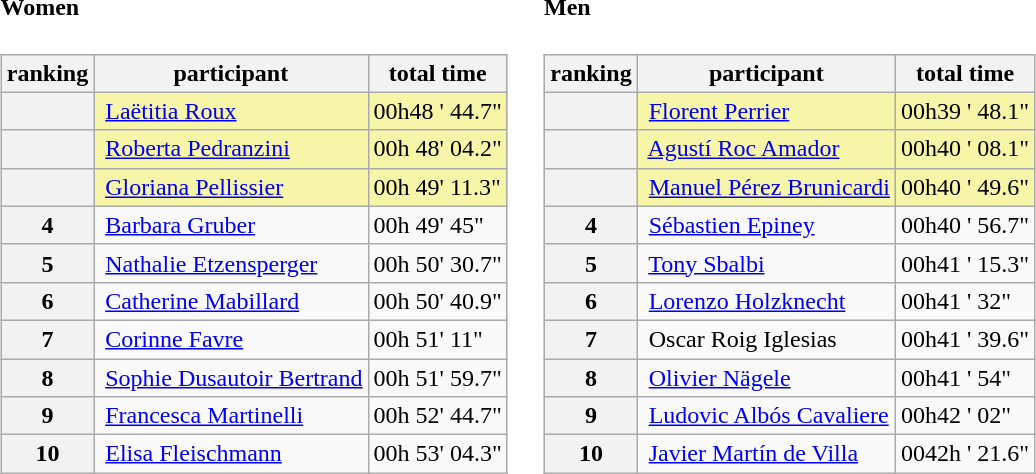<table>
<tr>
<td><br><h4>Women</h4><table class="wikitable">
<tr>
<th>ranking</th>
<th>participant</th>
<th>total time</th>
</tr>
<tr>
<th bgcolor="gold"></th>
<td bgcolor="#F7F6A8"> <a href='#'>Laëtitia Roux</a></td>
<td bgcolor="#F7F6A8">00h48 ' 44.7"</td>
</tr>
<tr>
<th bgcolor="silver"></th>
<td bgcolor="#F7F6A8"> <a href='#'>Roberta Pedranzini</a></td>
<td bgcolor="#F7F6A8">00h 48' 04.2"</td>
</tr>
<tr>
<th bgcolor="#cc9966"></th>
<td bgcolor="#F7F6A8"> <a href='#'>Gloriana Pellissier</a></td>
<td bgcolor="#F7F6A8">00h 49' 11.3"</td>
</tr>
<tr>
<th>4</th>
<td> <a href='#'>Barbara Gruber</a></td>
<td>00h 49' 45"</td>
</tr>
<tr>
<th>5</th>
<td> <a href='#'>Nathalie Etzensperger</a></td>
<td>00h 50' 30.7"</td>
</tr>
<tr>
<th>6</th>
<td> <a href='#'>Catherine Mabillard</a></td>
<td>00h 50' 40.9"</td>
</tr>
<tr>
<th>7</th>
<td> <a href='#'>Corinne Favre</a></td>
<td>00h 51' 11"</td>
</tr>
<tr>
<th>8</th>
<td> <a href='#'>Sophie Dusautoir Bertrand</a></td>
<td>00h 51' 59.7"</td>
</tr>
<tr>
<th>9</th>
<td> <a href='#'>Francesca Martinelli</a></td>
<td>00h 52' 44.7"</td>
</tr>
<tr>
<th>10</th>
<td> <a href='#'>Elisa Fleischmann</a></td>
<td>00h 53' 04.3"</td>
</tr>
</table>
</td>
<td></td>
<td><br><h4>Men</h4><table class="wikitable">
<tr>
<th>ranking</th>
<th>participant</th>
<th>total time</th>
</tr>
<tr>
<th bgcolor="gold"></th>
<td bgcolor="#F7F6A8"> <a href='#'>Florent Perrier</a></td>
<td bgcolor="#F7F6A8">00h39 ' 48.1"</td>
</tr>
<tr>
<th bgcolor="silver"></th>
<td bgcolor="#F7F6A8"> <a href='#'>Agustí Roc Amador</a></td>
<td bgcolor="#F7F6A8">00h40 ' 08.1"</td>
</tr>
<tr>
<th bgcolor="#cc9966"></th>
<td bgcolor="#F7F6A8"> <a href='#'>Manuel Pérez Brunicardi</a></td>
<td bgcolor="#F7F6A8">00h40 ' 49.6"</td>
</tr>
<tr>
<th>4</th>
<td> <a href='#'>Sébastien Epiney</a></td>
<td>00h40 ' 56.7"</td>
</tr>
<tr>
<th>5</th>
<td> <a href='#'>Tony Sbalbi</a></td>
<td>00h41 ' 15.3"</td>
</tr>
<tr>
<th>6</th>
<td> <a href='#'>Lorenzo Holzknecht</a></td>
<td>00h41 ' 32"</td>
</tr>
<tr>
<th>7</th>
<td> Oscar Roig Iglesias</td>
<td>00h41 ' 39.6"</td>
</tr>
<tr>
<th>8</th>
<td> <a href='#'>Olivier Nägele</a></td>
<td>00h41 ' 54"</td>
</tr>
<tr>
<th>9</th>
<td> <a href='#'>Ludovic Albós Cavaliere</a></td>
<td>00h42 ' 02"</td>
</tr>
<tr>
<th>10</th>
<td> <a href='#'>Javier Martín de Villa</a></td>
<td>0042h ' 21.6"</td>
</tr>
</table>
</td>
</tr>
</table>
